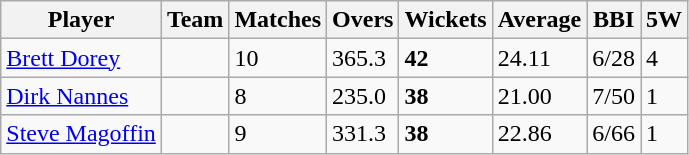<table class="wikitable">
<tr>
<th>Player</th>
<th>Team</th>
<th>Matches</th>
<th>Overs</th>
<th>Wickets</th>
<th>Average</th>
<th>BBI</th>
<th>5W</th>
</tr>
<tr>
<td> <a href='#'>Brett Dorey</a></td>
<td></td>
<td>10</td>
<td>365.3</td>
<td><strong>42</strong></td>
<td>24.11</td>
<td>6/28</td>
<td>4</td>
</tr>
<tr>
<td> <a href='#'>Dirk Nannes</a></td>
<td></td>
<td>8</td>
<td>235.0</td>
<td><strong>38</strong></td>
<td>21.00</td>
<td>7/50</td>
<td>1</td>
</tr>
<tr>
<td> <a href='#'>Steve Magoffin</a></td>
<td></td>
<td>9</td>
<td>331.3</td>
<td><strong>38</strong></td>
<td>22.86</td>
<td>6/66</td>
<td>1</td>
</tr>
</table>
